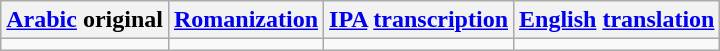<table class="wikitable">
<tr>
<th><a href='#'>Arabic</a> original</th>
<th><a href='#'>Romanization</a></th>
<th><a href='#'>IPA</a> <a href='#'>transcription</a></th>
<th><a href='#'>English</a> <a href='#'>translation</a></th>
</tr>
<tr style="vertical-align:top; white-space:nowrap;">
<td></td>
<td></td>
<td></td>
<td></td>
</tr>
</table>
